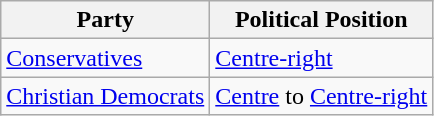<table class="wikitable mw-collapsible mw-collapsed">
<tr>
<th>Party</th>
<th>Political Position</th>
</tr>
<tr>
<td><a href='#'>Conservatives</a></td>
<td><a href='#'>Centre-right</a></td>
</tr>
<tr>
<td><a href='#'>Christian Democrats</a></td>
<td><a href='#'>Centre</a> to <a href='#'>Centre-right</a></td>
</tr>
</table>
